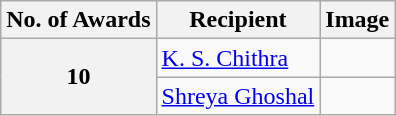<table class="wikitable">
<tr>
<th>No. of Awards</th>
<th>Recipient</th>
<th>Image</th>
</tr>
<tr>
<th rowspan=2>10</th>
<td><a href='#'>K. S. Chithra</a></td>
<td></td>
</tr>
<tr>
<td><a href='#'>Shreya Ghoshal</a></td>
<td></td>
</tr>
</table>
